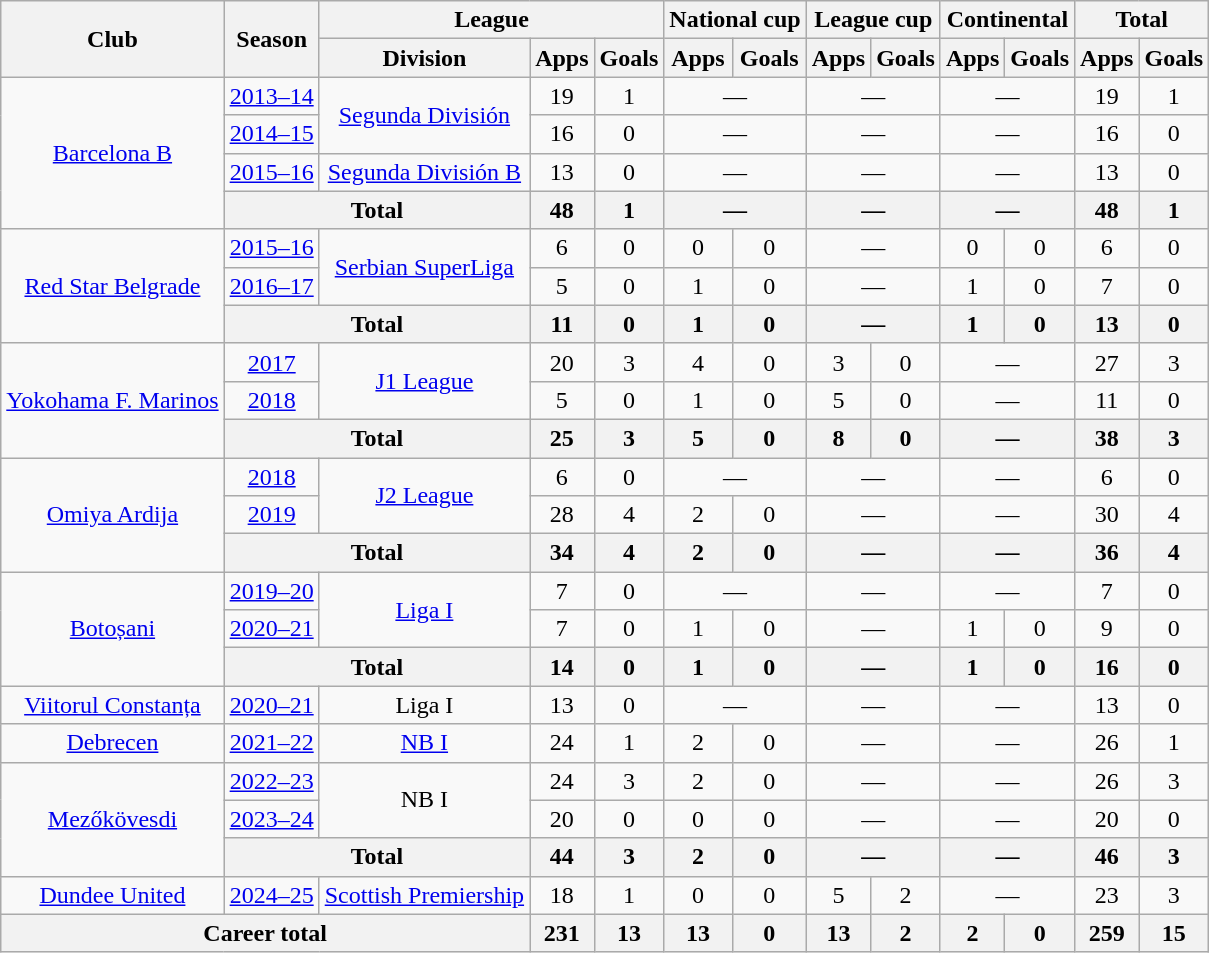<table class="wikitable" style="text-align:center">
<tr>
<th rowspan="2">Club</th>
<th rowspan="2">Season</th>
<th colspan="3">League</th>
<th colspan="2">National cup</th>
<th colspan="2">League cup</th>
<th colspan="2">Continental</th>
<th colspan="2">Total</th>
</tr>
<tr>
<th>Division</th>
<th>Apps</th>
<th>Goals</th>
<th>Apps</th>
<th>Goals</th>
<th>Apps</th>
<th>Goals</th>
<th>Apps</th>
<th>Goals</th>
<th>Apps</th>
<th>Goals</th>
</tr>
<tr>
<td rowspan="4"><a href='#'>Barcelona B</a></td>
<td><a href='#'>2013–14</a></td>
<td rowspan="2"><a href='#'>Segunda División</a></td>
<td>19</td>
<td>1</td>
<td colspan="2">—</td>
<td colspan="2">—</td>
<td colspan="2">—</td>
<td>19</td>
<td>1</td>
</tr>
<tr>
<td><a href='#'>2014–15</a></td>
<td>16</td>
<td>0</td>
<td colspan="2">—</td>
<td colspan="2">—</td>
<td colspan="2">—</td>
<td>16</td>
<td>0</td>
</tr>
<tr>
<td><a href='#'>2015–16</a></td>
<td><a href='#'>Segunda División B</a></td>
<td>13</td>
<td>0</td>
<td colspan="2">—</td>
<td colspan="2">—</td>
<td colspan="2">—</td>
<td>13</td>
<td>0</td>
</tr>
<tr>
<th colspan="2">Total</th>
<th>48</th>
<th>1</th>
<th colspan="2">—</th>
<th colspan="2">—</th>
<th colspan="2">—</th>
<th>48</th>
<th>1</th>
</tr>
<tr>
<td rowspan="3"><a href='#'>Red Star Belgrade</a></td>
<td><a href='#'>2015–16</a></td>
<td rowspan="2"><a href='#'>Serbian SuperLiga</a></td>
<td>6</td>
<td>0</td>
<td>0</td>
<td>0</td>
<td colspan="2">—</td>
<td>0</td>
<td>0</td>
<td>6</td>
<td>0</td>
</tr>
<tr>
<td><a href='#'>2016–17</a></td>
<td>5</td>
<td>0</td>
<td>1</td>
<td>0</td>
<td colspan="2">—</td>
<td>1</td>
<td>0</td>
<td>7</td>
<td>0</td>
</tr>
<tr>
<th colspan="2">Total</th>
<th>11</th>
<th>0</th>
<th>1</th>
<th>0</th>
<th colspan="2">—</th>
<th>1</th>
<th>0</th>
<th>13</th>
<th>0</th>
</tr>
<tr>
<td rowspan="3"><a href='#'>Yokohama F. Marinos</a></td>
<td><a href='#'>2017</a></td>
<td rowspan="2"><a href='#'>J1 League</a></td>
<td>20</td>
<td>3</td>
<td>4</td>
<td>0</td>
<td>3</td>
<td>0</td>
<td colspan="2">—</td>
<td>27</td>
<td>3</td>
</tr>
<tr>
<td><a href='#'>2018</a></td>
<td>5</td>
<td>0</td>
<td>1</td>
<td>0</td>
<td>5</td>
<td>0</td>
<td colspan="2">—</td>
<td>11</td>
<td>0</td>
</tr>
<tr>
<th colspan="2">Total</th>
<th>25</th>
<th>3</th>
<th>5</th>
<th>0</th>
<th>8</th>
<th>0</th>
<th colspan="2">—</th>
<th>38</th>
<th>3</th>
</tr>
<tr>
<td rowspan="3"><a href='#'>Omiya Ardija</a></td>
<td><a href='#'>2018</a></td>
<td rowspan="2"><a href='#'>J2 League</a></td>
<td>6</td>
<td>0</td>
<td colspan="2">—</td>
<td colspan="2">—</td>
<td colspan="2">—</td>
<td>6</td>
<td>0</td>
</tr>
<tr>
<td><a href='#'>2019</a></td>
<td>28</td>
<td>4</td>
<td>2</td>
<td>0</td>
<td colspan="2">—</td>
<td colspan="2">—</td>
<td>30</td>
<td>4</td>
</tr>
<tr>
<th colspan="2">Total</th>
<th>34</th>
<th>4</th>
<th>2</th>
<th>0</th>
<th colspan="2">—</th>
<th colspan="2">—</th>
<th>36</th>
<th>4</th>
</tr>
<tr>
<td rowspan="3"><a href='#'>Botoșani</a></td>
<td><a href='#'>2019–20</a></td>
<td rowspan="2"><a href='#'>Liga I</a></td>
<td>7</td>
<td>0</td>
<td colspan="2">—</td>
<td colspan="2">—</td>
<td colspan="2">—</td>
<td>7</td>
<td>0</td>
</tr>
<tr>
<td><a href='#'>2020–21</a></td>
<td>7</td>
<td>0</td>
<td>1</td>
<td>0</td>
<td colspan="2">—</td>
<td>1</td>
<td>0</td>
<td>9</td>
<td>0</td>
</tr>
<tr>
<th colspan="2">Total</th>
<th>14</th>
<th>0</th>
<th>1</th>
<th>0</th>
<th colspan="2">—</th>
<th>1</th>
<th>0</th>
<th>16</th>
<th>0</th>
</tr>
<tr>
<td><a href='#'>Viitorul Constanța</a></td>
<td><a href='#'>2020–21</a></td>
<td>Liga I</td>
<td>13</td>
<td>0</td>
<td colspan="2">—</td>
<td colspan="2">—</td>
<td colspan="2">—</td>
<td>13</td>
<td>0</td>
</tr>
<tr>
<td><a href='#'>Debrecen</a></td>
<td><a href='#'>2021–22</a></td>
<td><a href='#'>NB I</a></td>
<td>24</td>
<td>1</td>
<td>2</td>
<td>0</td>
<td colspan="2">—</td>
<td colspan="2">—</td>
<td>26</td>
<td>1</td>
</tr>
<tr>
<td rowspan="3"><a href='#'>Mezőkövesdi</a></td>
<td><a href='#'>2022–23</a></td>
<td rowspan="2">NB I</td>
<td>24</td>
<td>3</td>
<td>2</td>
<td>0</td>
<td colspan="2">—</td>
<td colspan="2">—</td>
<td>26</td>
<td>3</td>
</tr>
<tr>
<td><a href='#'>2023–24</a></td>
<td>20</td>
<td>0</td>
<td>0</td>
<td>0</td>
<td colspan="2">—</td>
<td colspan="2">—</td>
<td>20</td>
<td>0</td>
</tr>
<tr>
<th colspan="2">Total</th>
<th>44</th>
<th>3</th>
<th>2</th>
<th>0</th>
<th colspan="2">—</th>
<th colspan="2">—</th>
<th>46</th>
<th>3</th>
</tr>
<tr>
<td><a href='#'>Dundee United</a></td>
<td><a href='#'>2024–25</a></td>
<td><a href='#'>Scottish Premiership</a></td>
<td>18</td>
<td>1</td>
<td>0</td>
<td>0</td>
<td>5</td>
<td>2</td>
<td colspan="2">—</td>
<td>23</td>
<td>3</td>
</tr>
<tr>
<th colspan="3">Career total</th>
<th>231</th>
<th>13</th>
<th>13</th>
<th>0</th>
<th>13</th>
<th>2</th>
<th>2</th>
<th>0</th>
<th>259</th>
<th>15</th>
</tr>
</table>
